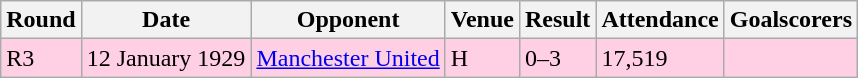<table class="wikitable">
<tr>
<th>Round</th>
<th>Date</th>
<th>Opponent</th>
<th>Venue</th>
<th>Result</th>
<th>Attendance</th>
<th>Goalscorers</th>
</tr>
<tr style="background-color: #ffd0e3;">
<td>R3</td>
<td>12 January 1929</td>
<td><a href='#'>Manchester United</a></td>
<td>H</td>
<td>0–3</td>
<td>17,519</td>
<td></td>
</tr>
</table>
